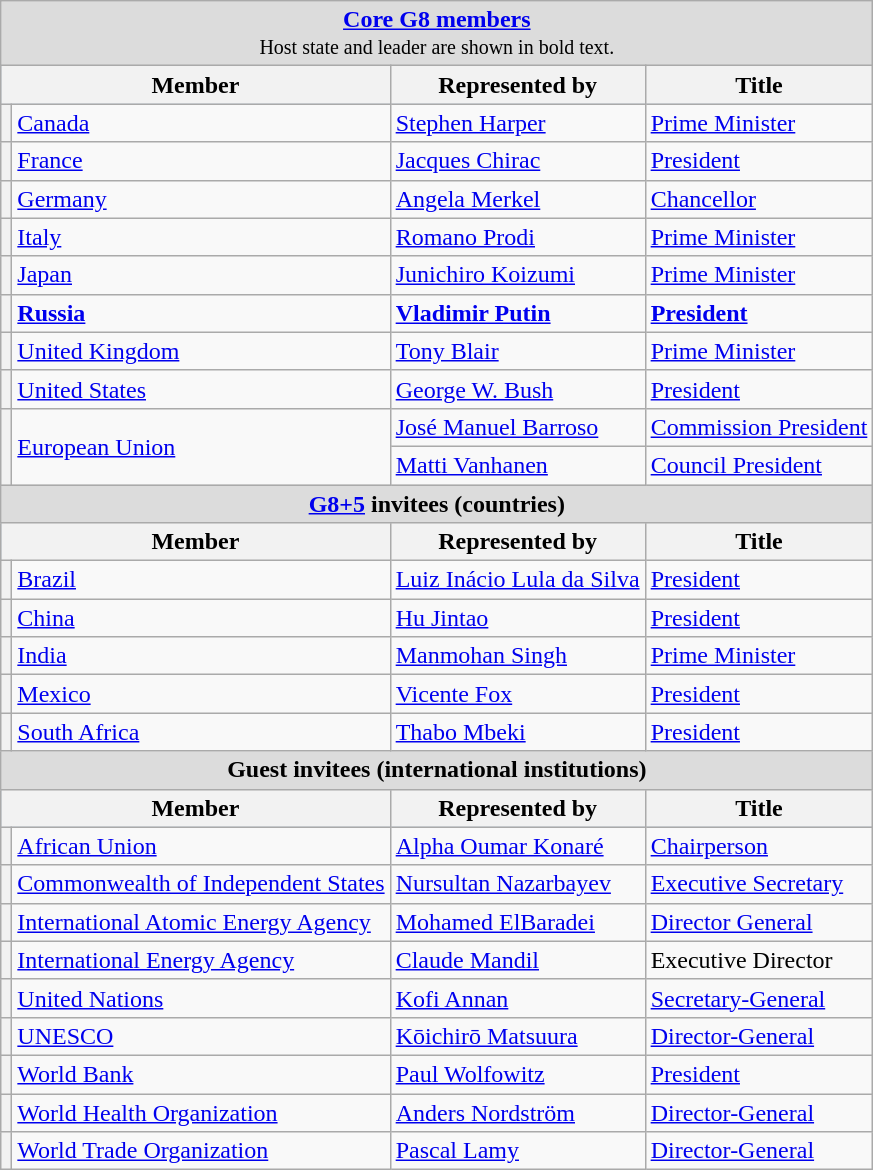<table class="wikitable">
<tr>
<td colspan="4" style="text-align: center; background:Gainsboro"><strong><a href='#'>Core G8 members</a></strong><br><small>Host state and leader are shown in bold text.</small></td>
</tr>
<tr style="background:LightSteelBlue; text-align:center;">
<th colspan=2>Member</th>
<th>Represented by</th>
<th>Title</th>
</tr>
<tr>
<th></th>
<td><a href='#'>Canada</a></td>
<td><a href='#'>Stephen Harper</a></td>
<td><a href='#'>Prime Minister</a></td>
</tr>
<tr>
<th></th>
<td><a href='#'>France</a></td>
<td><a href='#'>Jacques Chirac</a></td>
<td><a href='#'>President</a></td>
</tr>
<tr>
<th></th>
<td><a href='#'>Germany</a></td>
<td><a href='#'>Angela Merkel</a></td>
<td><a href='#'>Chancellor</a></td>
</tr>
<tr>
<th></th>
<td><a href='#'>Italy</a></td>
<td><a href='#'>Romano Prodi</a></td>
<td><a href='#'>Prime Minister</a></td>
</tr>
<tr>
<th></th>
<td><a href='#'>Japan</a></td>
<td><a href='#'>Junichiro Koizumi</a></td>
<td><a href='#'>Prime Minister</a></td>
</tr>
<tr>
<th></th>
<td><strong><a href='#'>Russia</a></strong></td>
<td><strong><a href='#'>Vladimir Putin</a></strong></td>
<td><strong><a href='#'>President</a></strong></td>
</tr>
<tr>
<th></th>
<td><a href='#'>United Kingdom</a></td>
<td><a href='#'>Tony Blair</a></td>
<td><a href='#'>Prime Minister</a></td>
</tr>
<tr>
<th></th>
<td><a href='#'>United States</a></td>
<td><a href='#'>George W. Bush</a></td>
<td><a href='#'>President</a></td>
</tr>
<tr>
<th rowspan="2"></th>
<td rowspan="2"><a href='#'>European Union</a></td>
<td><a href='#'>José Manuel Barroso</a></td>
<td><a href='#'>Commission President</a></td>
</tr>
<tr>
<td><a href='#'>Matti Vanhanen</a></td>
<td><a href='#'>Council President</a></td>
</tr>
<tr>
<td colspan="4" style="text-align: center; background:Gainsboro"><strong><a href='#'>G8+5</a> invitees (countries)</strong><br></td>
</tr>
<tr style="background:LightSteelBlue; text-align:center;">
<th colspan=2>Member</th>
<th>Represented by</th>
<th>Title</th>
</tr>
<tr>
<th></th>
<td><a href='#'>Brazil</a></td>
<td><a href='#'>Luiz Inácio Lula da Silva</a></td>
<td><a href='#'>President</a></td>
</tr>
<tr>
<th></th>
<td><a href='#'>China</a></td>
<td><a href='#'>Hu Jintao</a></td>
<td><a href='#'>President</a></td>
</tr>
<tr>
<th></th>
<td><a href='#'>India</a></td>
<td><a href='#'>Manmohan Singh</a></td>
<td><a href='#'>Prime Minister</a></td>
</tr>
<tr>
<th></th>
<td><a href='#'>Mexico</a></td>
<td><a href='#'>Vicente Fox</a></td>
<td><a href='#'>President</a></td>
</tr>
<tr>
<th></th>
<td><a href='#'>South Africa</a></td>
<td><a href='#'>Thabo Mbeki</a></td>
<td><a href='#'>President</a></td>
</tr>
<tr>
<td colspan="4" style="text-align: center; background:Gainsboro"><strong>Guest invitees (international institutions)</strong><br></td>
</tr>
<tr style="background:LightSteelBlue; text-align:center;">
<th colspan=2>Member</th>
<th>Represented by</th>
<th>Title</th>
</tr>
<tr>
<th></th>
<td><a href='#'>African Union</a></td>
<td><a href='#'>Alpha Oumar Konaré</a></td>
<td><a href='#'>Chairperson</a></td>
</tr>
<tr>
<th></th>
<td><a href='#'>Commonwealth of Independent States</a></td>
<td><a href='#'>Nursultan Nazarbayev</a></td>
<td><a href='#'>Executive Secretary</a></td>
</tr>
<tr>
<th></th>
<td><a href='#'>International Atomic Energy Agency</a></td>
<td><a href='#'>Mohamed ElBaradei</a></td>
<td><a href='#'>Director General</a></td>
</tr>
<tr>
<th></th>
<td><a href='#'>International Energy Agency</a></td>
<td><a href='#'>Claude Mandil</a></td>
<td>Executive Director</td>
</tr>
<tr>
<th></th>
<td><a href='#'>United Nations</a></td>
<td><a href='#'>Kofi Annan</a></td>
<td><a href='#'>Secretary-General</a></td>
</tr>
<tr>
<th></th>
<td><a href='#'>UNESCO</a></td>
<td><a href='#'>Kōichirō Matsuura</a></td>
<td><a href='#'>Director-General</a></td>
</tr>
<tr>
<th></th>
<td><a href='#'>World Bank</a></td>
<td><a href='#'>Paul Wolfowitz</a></td>
<td><a href='#'>President</a></td>
</tr>
<tr>
<th></th>
<td><a href='#'>World Health Organization</a></td>
<td><a href='#'>Anders Nordström</a></td>
<td><a href='#'>Director-General</a></td>
</tr>
<tr>
<th></th>
<td><a href='#'>World Trade Organization</a></td>
<td><a href='#'>Pascal Lamy</a></td>
<td><a href='#'>Director-General</a></td>
</tr>
</table>
